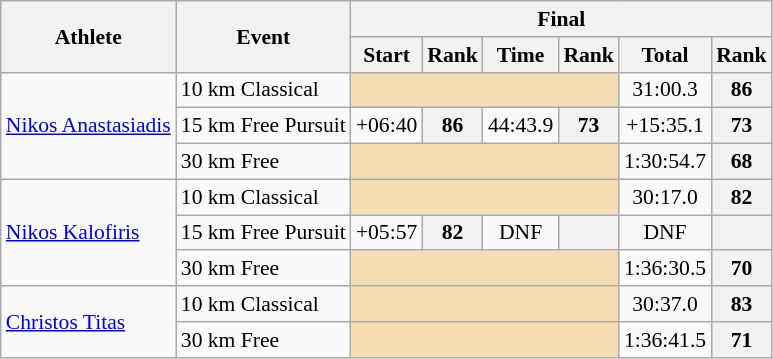<table class="wikitable" style="font-size:90%">
<tr>
<th rowspan="2">Athlete</th>
<th rowspan="2">Event</th>
<th colspan="6">Final</th>
</tr>
<tr>
<th>Start</th>
<th>Rank</th>
<th>Time</th>
<th>Rank</th>
<th>Total</th>
<th>Rank</th>
</tr>
<tr>
<td rowspan=3><a href='#'>Nikos Anastasiadis</a></td>
<td>10 km Classical</td>
<td colspan=4 bgcolor="wheat"></td>
<td align="center">31:00.3</td>
<th align="center">86</th>
</tr>
<tr>
<td>15 km Free Pursuit</td>
<td align="center">+06:40</td>
<th align="center">86</th>
<td align="center">44:43.9</td>
<th align="center">73</th>
<td align="center">+15:35.1</td>
<th align="center">73</th>
</tr>
<tr>
<td>30 km Free</td>
<td colspan=4 bgcolor="wheat"></td>
<td align="center">1:30:54.7</td>
<th align="center">68</th>
</tr>
<tr>
<td rowspan=3><a href='#'>Nikos Kalofiris</a></td>
<td>10 km Classical</td>
<td colspan=4 bgcolor="wheat"></td>
<td align="center">30:17.0</td>
<th align="center">82</th>
</tr>
<tr>
<td>15 km Free Pursuit</td>
<td align="center">+05:57</td>
<th align="center">82</th>
<td align="center">DNF</td>
<th align="center"></th>
<td align="center">DNF</td>
<th align="center"></th>
</tr>
<tr>
<td>30 km Free</td>
<td colspan=4 bgcolor="wheat"></td>
<td align="center">1:36:30.5</td>
<th align="center">70</th>
</tr>
<tr>
<td rowspan=2><a href='#'>Christos Titas</a></td>
<td>10 km Classical</td>
<td colspan=4 bgcolor="wheat"></td>
<td align="center">30:37.0</td>
<th align="center">83</th>
</tr>
<tr>
<td>30 km Free</td>
<td colspan=4 bgcolor="wheat"></td>
<td align="center">1:36:41.5</td>
<th align="center">71</th>
</tr>
</table>
